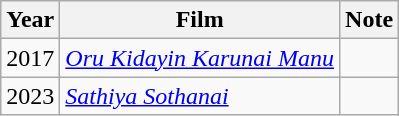<table class="wikitable">
<tr>
<th>Year</th>
<th>Film</th>
<th>Note</th>
</tr>
<tr>
<td>2017</td>
<td><em><a href='#'>Oru Kidayin Karunai Manu</a></em></td>
<td></td>
</tr>
<tr>
<td>2023</td>
<td><em><a href='#'>Sathiya Sothanai</a></em></td>
<td></td>
</tr>
</table>
